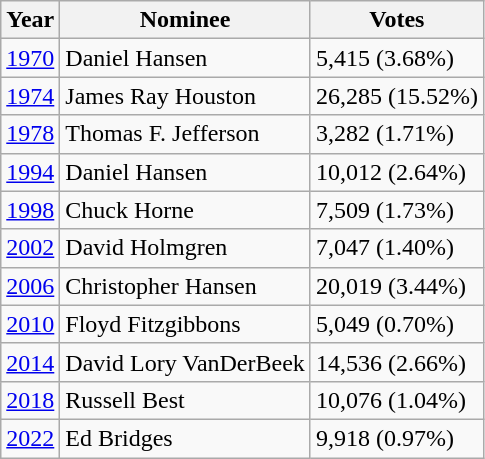<table class="wikitable">
<tr>
<th>Year</th>
<th>Nominee</th>
<th>Votes</th>
</tr>
<tr>
<td><a href='#'>1970</a></td>
<td>Daniel Hansen</td>
<td>5,415 (3.68%)</td>
</tr>
<tr>
<td><a href='#'>1974</a></td>
<td>James Ray Houston</td>
<td>26,285 (15.52%)</td>
</tr>
<tr>
<td><a href='#'>1978</a></td>
<td>Thomas F. Jefferson</td>
<td>3,282 (1.71%)</td>
</tr>
<tr>
<td><a href='#'>1994</a></td>
<td>Daniel Hansen</td>
<td>10,012 (2.64%)</td>
</tr>
<tr>
<td><a href='#'>1998</a></td>
<td>Chuck Horne</td>
<td>7,509 (1.73%)</td>
</tr>
<tr>
<td><a href='#'>2002</a></td>
<td>David Holmgren</td>
<td>7,047 (1.40%)</td>
</tr>
<tr>
<td><a href='#'>2006</a></td>
<td>Christopher Hansen</td>
<td>20,019 (3.44%)</td>
</tr>
<tr>
<td><a href='#'>2010</a></td>
<td>Floyd Fitzgibbons</td>
<td>5,049 (0.70%)</td>
</tr>
<tr>
<td><a href='#'>2014</a></td>
<td>David Lory VanDerBeek</td>
<td>14,536 (2.66%)</td>
</tr>
<tr>
<td><a href='#'>2018</a></td>
<td>Russell Best</td>
<td>10,076 (1.04%)</td>
</tr>
<tr>
<td><a href='#'>2022</a></td>
<td>Ed Bridges</td>
<td>9,918 (0.97%)</td>
</tr>
</table>
